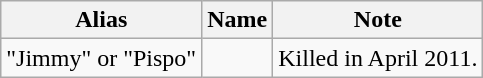<table class="wikitable">
<tr>
<th>Alias</th>
<th>Name</th>
<th>Note</th>
</tr>
<tr>
<td>"Jimmy" or "Pispo"</td>
<td></td>
<td>Killed in April 2011.</td>
</tr>
</table>
